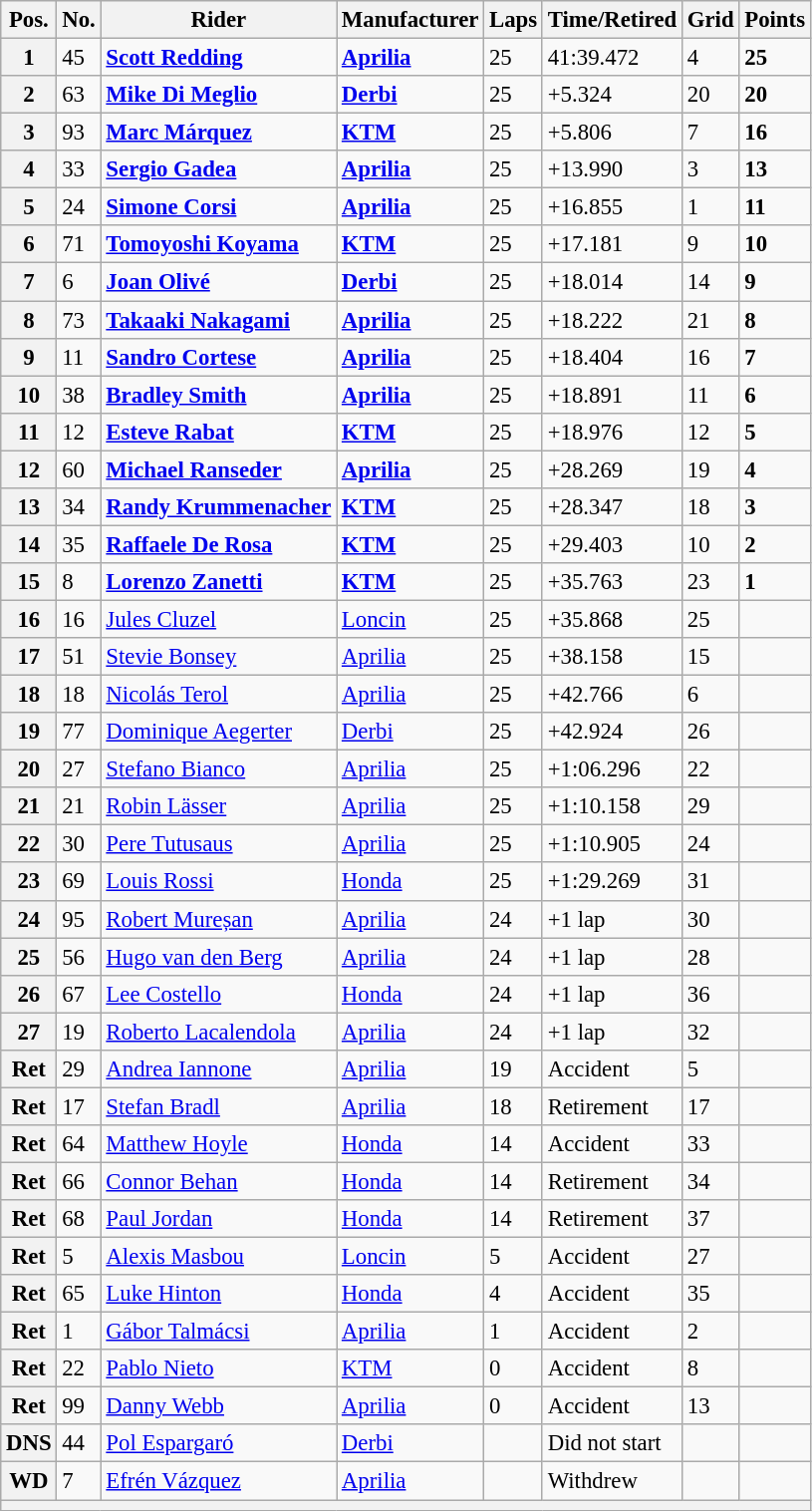<table class="wikitable" style="font-size: 95%;">
<tr>
<th>Pos.</th>
<th>No.</th>
<th>Rider</th>
<th>Manufacturer</th>
<th>Laps</th>
<th>Time/Retired</th>
<th>Grid</th>
<th>Points</th>
</tr>
<tr>
<th>1</th>
<td>45</td>
<td> <strong><a href='#'>Scott Redding</a></strong></td>
<td><strong><a href='#'>Aprilia</a></strong></td>
<td>25</td>
<td>41:39.472</td>
<td>4</td>
<td><strong>25</strong></td>
</tr>
<tr>
<th>2</th>
<td>63</td>
<td> <strong><a href='#'>Mike Di Meglio</a></strong></td>
<td><strong><a href='#'>Derbi</a></strong></td>
<td>25</td>
<td>+5.324</td>
<td>20</td>
<td><strong>20</strong></td>
</tr>
<tr>
<th>3</th>
<td>93</td>
<td> <strong><a href='#'>Marc Márquez</a></strong></td>
<td><strong><a href='#'>KTM</a></strong></td>
<td>25</td>
<td>+5.806</td>
<td>7</td>
<td><strong>16</strong></td>
</tr>
<tr>
<th>4</th>
<td>33</td>
<td> <strong><a href='#'>Sergio Gadea</a></strong></td>
<td><strong><a href='#'>Aprilia</a></strong></td>
<td>25</td>
<td>+13.990</td>
<td>3</td>
<td><strong>13</strong></td>
</tr>
<tr>
<th>5</th>
<td>24</td>
<td> <strong><a href='#'>Simone Corsi</a></strong></td>
<td><strong><a href='#'>Aprilia</a></strong></td>
<td>25</td>
<td>+16.855</td>
<td>1</td>
<td><strong>11</strong></td>
</tr>
<tr>
<th>6</th>
<td>71</td>
<td> <strong><a href='#'>Tomoyoshi Koyama</a></strong></td>
<td><strong><a href='#'>KTM</a></strong></td>
<td>25</td>
<td>+17.181</td>
<td>9</td>
<td><strong>10</strong></td>
</tr>
<tr>
<th>7</th>
<td>6</td>
<td> <strong><a href='#'>Joan Olivé</a></strong></td>
<td><strong><a href='#'>Derbi</a></strong></td>
<td>25</td>
<td>+18.014</td>
<td>14</td>
<td><strong>9</strong></td>
</tr>
<tr>
<th>8</th>
<td>73</td>
<td> <strong><a href='#'>Takaaki Nakagami</a></strong></td>
<td><strong><a href='#'>Aprilia</a></strong></td>
<td>25</td>
<td>+18.222</td>
<td>21</td>
<td><strong>8</strong></td>
</tr>
<tr>
<th>9</th>
<td>11</td>
<td> <strong><a href='#'>Sandro Cortese</a></strong></td>
<td><strong><a href='#'>Aprilia</a></strong></td>
<td>25</td>
<td>+18.404</td>
<td>16</td>
<td><strong>7</strong></td>
</tr>
<tr>
<th>10</th>
<td>38</td>
<td> <strong><a href='#'>Bradley Smith</a></strong></td>
<td><strong><a href='#'>Aprilia</a></strong></td>
<td>25</td>
<td>+18.891</td>
<td>11</td>
<td><strong>6</strong></td>
</tr>
<tr>
<th>11</th>
<td>12</td>
<td> <strong><a href='#'>Esteve Rabat</a></strong></td>
<td><strong><a href='#'>KTM</a></strong></td>
<td>25</td>
<td>+18.976</td>
<td>12</td>
<td><strong>5</strong></td>
</tr>
<tr>
<th>12</th>
<td>60</td>
<td> <strong><a href='#'>Michael Ranseder</a></strong></td>
<td><strong><a href='#'>Aprilia</a></strong></td>
<td>25</td>
<td>+28.269</td>
<td>19</td>
<td><strong>4</strong></td>
</tr>
<tr>
<th>13</th>
<td>34</td>
<td> <strong><a href='#'>Randy Krummenacher</a></strong></td>
<td><strong><a href='#'>KTM</a></strong></td>
<td>25</td>
<td>+28.347</td>
<td>18</td>
<td><strong>3</strong></td>
</tr>
<tr>
<th>14</th>
<td>35</td>
<td> <strong><a href='#'>Raffaele De Rosa</a></strong></td>
<td><strong><a href='#'>KTM</a></strong></td>
<td>25</td>
<td>+29.403</td>
<td>10</td>
<td><strong>2</strong></td>
</tr>
<tr>
<th>15</th>
<td>8</td>
<td> <strong><a href='#'>Lorenzo Zanetti</a></strong></td>
<td><strong><a href='#'>KTM</a></strong></td>
<td>25</td>
<td>+35.763</td>
<td>23</td>
<td><strong>1</strong></td>
</tr>
<tr>
<th>16</th>
<td>16</td>
<td> <a href='#'>Jules Cluzel</a></td>
<td><a href='#'>Loncin</a></td>
<td>25</td>
<td>+35.868</td>
<td>25</td>
<td></td>
</tr>
<tr>
<th>17</th>
<td>51</td>
<td> <a href='#'>Stevie Bonsey</a></td>
<td><a href='#'>Aprilia</a></td>
<td>25</td>
<td>+38.158</td>
<td>15</td>
<td></td>
</tr>
<tr>
<th>18</th>
<td>18</td>
<td> <a href='#'>Nicolás Terol</a></td>
<td><a href='#'>Aprilia</a></td>
<td>25</td>
<td>+42.766</td>
<td>6</td>
<td></td>
</tr>
<tr>
<th>19</th>
<td>77</td>
<td> <a href='#'>Dominique Aegerter</a></td>
<td><a href='#'>Derbi</a></td>
<td>25</td>
<td>+42.924</td>
<td>26</td>
<td></td>
</tr>
<tr>
<th>20</th>
<td>27</td>
<td> <a href='#'>Stefano Bianco</a></td>
<td><a href='#'>Aprilia</a></td>
<td>25</td>
<td>+1:06.296</td>
<td>22</td>
<td></td>
</tr>
<tr>
<th>21</th>
<td>21</td>
<td> <a href='#'>Robin Lässer</a></td>
<td><a href='#'>Aprilia</a></td>
<td>25</td>
<td>+1:10.158</td>
<td>29</td>
<td></td>
</tr>
<tr>
<th>22</th>
<td>30</td>
<td> <a href='#'>Pere Tutusaus</a></td>
<td><a href='#'>Aprilia</a></td>
<td>25</td>
<td>+1:10.905</td>
<td>24</td>
<td></td>
</tr>
<tr>
<th>23</th>
<td>69</td>
<td> <a href='#'>Louis Rossi</a></td>
<td><a href='#'>Honda</a></td>
<td>25</td>
<td>+1:29.269</td>
<td>31</td>
<td></td>
</tr>
<tr>
<th>24</th>
<td>95</td>
<td> <a href='#'>Robert Mureșan</a></td>
<td><a href='#'>Aprilia</a></td>
<td>24</td>
<td>+1 lap</td>
<td>30</td>
<td></td>
</tr>
<tr>
<th>25</th>
<td>56</td>
<td> <a href='#'>Hugo van den Berg</a></td>
<td><a href='#'>Aprilia</a></td>
<td>24</td>
<td>+1 lap</td>
<td>28</td>
<td></td>
</tr>
<tr>
<th>26</th>
<td>67</td>
<td> <a href='#'>Lee Costello</a></td>
<td><a href='#'>Honda</a></td>
<td>24</td>
<td>+1 lap</td>
<td>36</td>
<td></td>
</tr>
<tr>
<th>27</th>
<td>19</td>
<td> <a href='#'>Roberto Lacalendola</a></td>
<td><a href='#'>Aprilia</a></td>
<td>24</td>
<td>+1 lap</td>
<td>32</td>
<td></td>
</tr>
<tr>
<th>Ret</th>
<td>29</td>
<td> <a href='#'>Andrea Iannone</a></td>
<td><a href='#'>Aprilia</a></td>
<td>19</td>
<td>Accident</td>
<td>5</td>
<td></td>
</tr>
<tr>
<th>Ret</th>
<td>17</td>
<td> <a href='#'>Stefan Bradl</a></td>
<td><a href='#'>Aprilia</a></td>
<td>18</td>
<td>Retirement</td>
<td>17</td>
<td></td>
</tr>
<tr>
<th>Ret</th>
<td>64</td>
<td> <a href='#'>Matthew Hoyle</a></td>
<td><a href='#'>Honda</a></td>
<td>14</td>
<td>Accident</td>
<td>33</td>
<td></td>
</tr>
<tr>
<th>Ret</th>
<td>66</td>
<td> <a href='#'>Connor Behan</a></td>
<td><a href='#'>Honda</a></td>
<td>14</td>
<td>Retirement</td>
<td>34</td>
<td></td>
</tr>
<tr>
<th>Ret</th>
<td>68</td>
<td> <a href='#'>Paul Jordan</a></td>
<td><a href='#'>Honda</a></td>
<td>14</td>
<td>Retirement</td>
<td>37</td>
<td></td>
</tr>
<tr>
<th>Ret</th>
<td>5</td>
<td> <a href='#'>Alexis Masbou</a></td>
<td><a href='#'>Loncin</a></td>
<td>5</td>
<td>Accident</td>
<td>27</td>
<td></td>
</tr>
<tr>
<th>Ret</th>
<td>65</td>
<td> <a href='#'>Luke Hinton</a></td>
<td><a href='#'>Honda</a></td>
<td>4</td>
<td>Accident</td>
<td>35</td>
<td></td>
</tr>
<tr>
<th>Ret</th>
<td>1</td>
<td> <a href='#'>Gábor Talmácsi</a></td>
<td><a href='#'>Aprilia</a></td>
<td>1</td>
<td>Accident</td>
<td>2</td>
<td></td>
</tr>
<tr>
<th>Ret</th>
<td>22</td>
<td> <a href='#'>Pablo Nieto</a></td>
<td><a href='#'>KTM</a></td>
<td>0</td>
<td>Accident</td>
<td>8</td>
<td></td>
</tr>
<tr>
<th>Ret</th>
<td>99</td>
<td> <a href='#'>Danny Webb</a></td>
<td><a href='#'>Aprilia</a></td>
<td>0</td>
<td>Accident</td>
<td>13</td>
<td></td>
</tr>
<tr>
<th>DNS</th>
<td>44</td>
<td> <a href='#'>Pol Espargaró</a></td>
<td><a href='#'>Derbi</a></td>
<td></td>
<td>Did not start</td>
<td></td>
<td></td>
</tr>
<tr>
<th>WD</th>
<td>7</td>
<td> <a href='#'>Efrén Vázquez</a></td>
<td><a href='#'>Aprilia</a></td>
<td></td>
<td>Withdrew</td>
<td></td>
<td></td>
</tr>
<tr>
<th colspan=8></th>
</tr>
</table>
